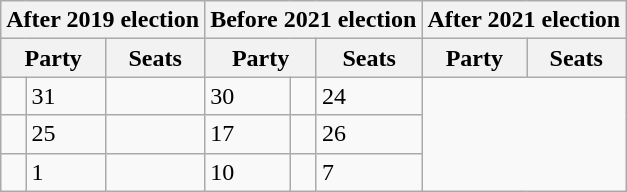<table class="wikitable">
<tr>
<th colspan="3">After 2019 election</th>
<th colspan="3">Before 2021 election</th>
<th colspan="3">After 2021 election</th>
</tr>
<tr>
<th colspan="2">Party</th>
<th>Seats</th>
<th colspan="2">Party</th>
<th>Seats</th>
<th colspan="2">Party</th>
<th>Seats</th>
</tr>
<tr>
<td></td>
<td>31</td>
<td></td>
<td>30</td>
<td></td>
<td>24</td>
</tr>
<tr>
<td></td>
<td>25</td>
<td></td>
<td>17</td>
<td></td>
<td>26</td>
</tr>
<tr>
<td></td>
<td>1</td>
<td></td>
<td>10</td>
<td></td>
<td>7</td>
</tr>
</table>
